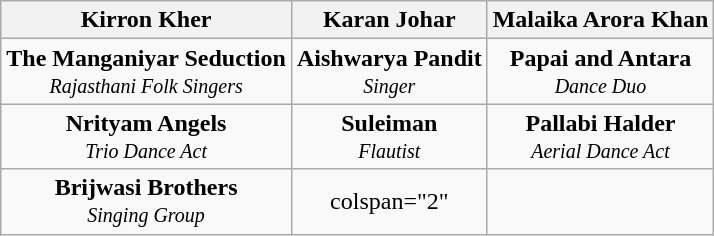<table class="wikitable" style=" text-align:center;">
<tr>
<th>Kirron Kher</th>
<th>Karan Johar</th>
<th>Malaika Arora Khan</th>
</tr>
<tr>
<td><strong>The Manganiyar Seduction</strong><br><em><small>Rajasthani Folk Singers</small></em></td>
<td><strong>Aishwarya Pandit</strong><br><small><em>Singer</em></small></td>
<td><strong>Papai and Antara</strong><br><small><em>Dance Duo</em></small></td>
</tr>
<tr>
<td><strong>Nrityam Angels</strong><br><small><em>Trio Dance Act</em></small></td>
<td><strong>Suleiman</strong><br><small><em>Flautist</em></small></td>
<td><strong>Pallabi Halder</strong><br><small><em>Aerial Dance Act</em></small></td>
</tr>
<tr>
<td><strong>Brijwasi Brothers</strong><br><small><em>Singing Group</em></small></td>
<td>colspan="2" </td>
</tr>
</table>
